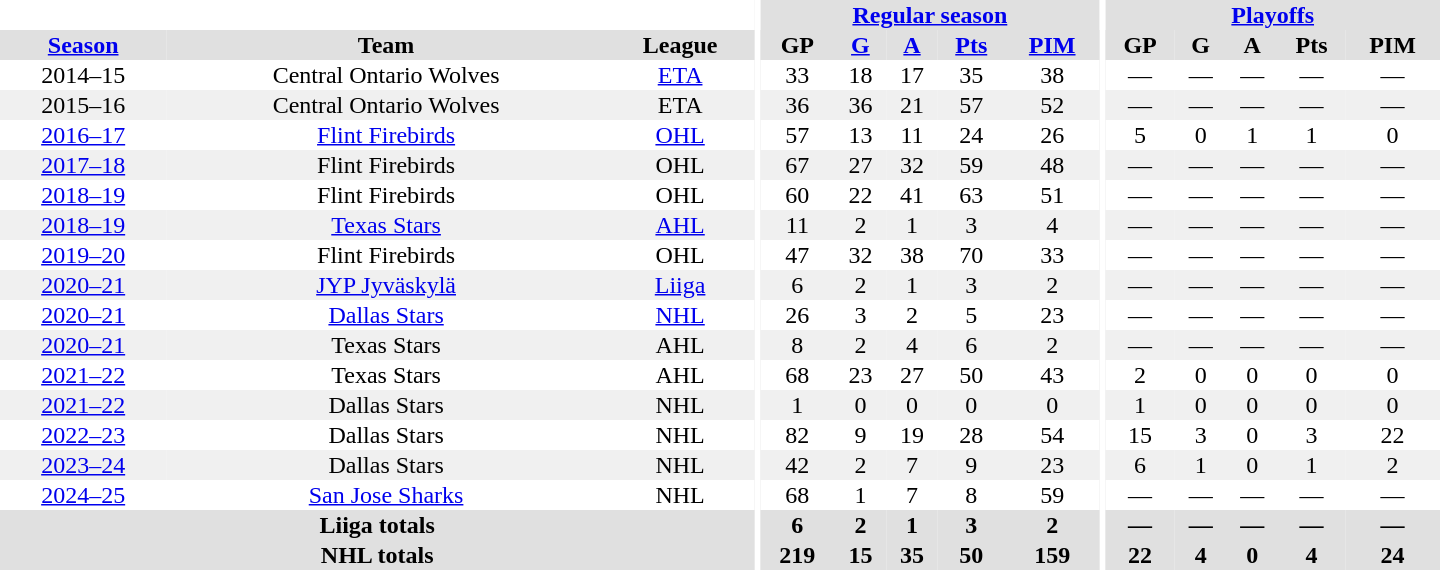<table border="0" cellpadding="1" cellspacing="0" style="text-align:center; width:60em">
<tr bgcolor="#e0e0e0">
<th colspan="3" bgcolor="#ffffff"></th>
<th rowspan="101" bgcolor="#ffffff"></th>
<th colspan="5"><a href='#'>Regular season</a></th>
<th rowspan="101" bgcolor="#ffffff"></th>
<th colspan="5"><a href='#'>Playoffs</a></th>
</tr>
<tr bgcolor="#e0e0e0">
<th><a href='#'>Season</a></th>
<th>Team</th>
<th>League</th>
<th>GP</th>
<th><a href='#'>G</a></th>
<th><a href='#'>A</a></th>
<th><a href='#'>Pts</a></th>
<th><a href='#'>PIM</a></th>
<th>GP</th>
<th>G</th>
<th>A</th>
<th>Pts</th>
<th>PIM</th>
</tr>
<tr>
<td>2014–15</td>
<td>Central Ontario Wolves</td>
<td><a href='#'>ETA</a></td>
<td>33</td>
<td>18</td>
<td>17</td>
<td>35</td>
<td>38</td>
<td>—</td>
<td>—</td>
<td>—</td>
<td>—</td>
<td>—</td>
</tr>
<tr bgcolor="#f0f0f0">
<td>2015–16</td>
<td>Central Ontario Wolves</td>
<td>ETA</td>
<td>36</td>
<td>36</td>
<td>21</td>
<td>57</td>
<td>52</td>
<td>—</td>
<td>—</td>
<td>—</td>
<td>—</td>
<td>—</td>
</tr>
<tr>
<td><a href='#'>2016–17</a></td>
<td><a href='#'>Flint Firebirds</a></td>
<td><a href='#'>OHL</a></td>
<td>57</td>
<td>13</td>
<td>11</td>
<td>24</td>
<td>26</td>
<td>5</td>
<td>0</td>
<td>1</td>
<td>1</td>
<td>0</td>
</tr>
<tr bgcolor="#f0f0f0">
<td><a href='#'>2017–18</a></td>
<td>Flint Firebirds</td>
<td>OHL</td>
<td>67</td>
<td>27</td>
<td>32</td>
<td>59</td>
<td>48</td>
<td>—</td>
<td>—</td>
<td>—</td>
<td>—</td>
<td>—</td>
</tr>
<tr>
<td><a href='#'>2018–19</a></td>
<td>Flint Firebirds</td>
<td>OHL</td>
<td>60</td>
<td>22</td>
<td>41</td>
<td>63</td>
<td>51</td>
<td>—</td>
<td>—</td>
<td>—</td>
<td>—</td>
<td>—</td>
</tr>
<tr bgcolor="#f0f0f0">
<td><a href='#'>2018–19</a></td>
<td><a href='#'>Texas Stars</a></td>
<td><a href='#'>AHL</a></td>
<td>11</td>
<td>2</td>
<td>1</td>
<td>3</td>
<td>4</td>
<td>—</td>
<td>—</td>
<td>—</td>
<td>—</td>
<td>—</td>
</tr>
<tr>
<td><a href='#'>2019–20</a></td>
<td>Flint Firebirds</td>
<td>OHL</td>
<td>47</td>
<td>32</td>
<td>38</td>
<td>70</td>
<td>33</td>
<td>—</td>
<td>—</td>
<td>—</td>
<td>—</td>
<td>—</td>
</tr>
<tr bgcolor="#f0f0f0">
<td><a href='#'>2020–21</a></td>
<td><a href='#'>JYP Jyväskylä</a></td>
<td><a href='#'>Liiga</a></td>
<td>6</td>
<td>2</td>
<td>1</td>
<td>3</td>
<td>2</td>
<td>—</td>
<td>—</td>
<td>—</td>
<td>—</td>
<td>—</td>
</tr>
<tr>
<td><a href='#'>2020–21</a></td>
<td><a href='#'>Dallas Stars</a></td>
<td><a href='#'>NHL</a></td>
<td>26</td>
<td>3</td>
<td>2</td>
<td>5</td>
<td>23</td>
<td>—</td>
<td>—</td>
<td>—</td>
<td>—</td>
<td>—</td>
</tr>
<tr bgcolor="#f0f0f0">
<td><a href='#'>2020–21</a></td>
<td>Texas Stars</td>
<td>AHL</td>
<td>8</td>
<td>2</td>
<td>4</td>
<td>6</td>
<td>2</td>
<td>—</td>
<td>—</td>
<td>—</td>
<td>—</td>
<td>—</td>
</tr>
<tr>
<td><a href='#'>2021–22</a></td>
<td>Texas Stars</td>
<td>AHL</td>
<td>68</td>
<td>23</td>
<td>27</td>
<td>50</td>
<td>43</td>
<td>2</td>
<td>0</td>
<td>0</td>
<td>0</td>
<td>0</td>
</tr>
<tr bgcolor="#f0f0f0">
<td><a href='#'>2021–22</a></td>
<td>Dallas Stars</td>
<td>NHL</td>
<td>1</td>
<td>0</td>
<td>0</td>
<td>0</td>
<td>0</td>
<td>1</td>
<td>0</td>
<td>0</td>
<td>0</td>
<td>0</td>
</tr>
<tr>
<td><a href='#'>2022–23</a></td>
<td>Dallas Stars</td>
<td>NHL</td>
<td>82</td>
<td>9</td>
<td>19</td>
<td>28</td>
<td>54</td>
<td>15</td>
<td>3</td>
<td>0</td>
<td>3</td>
<td>22</td>
</tr>
<tr bgcolor="#f0f0f0">
<td><a href='#'>2023–24</a></td>
<td>Dallas Stars</td>
<td>NHL</td>
<td>42</td>
<td>2</td>
<td>7</td>
<td>9</td>
<td>23</td>
<td>6</td>
<td>1</td>
<td>0</td>
<td>1</td>
<td>2</td>
</tr>
<tr>
<td><a href='#'>2024–25</a></td>
<td><a href='#'>San Jose Sharks</a></td>
<td>NHL</td>
<td>68</td>
<td>1</td>
<td>7</td>
<td>8</td>
<td>59</td>
<td>—</td>
<td>—</td>
<td>—</td>
<td>—</td>
<td>—</td>
</tr>
<tr bgcolor="#e0e0e0">
<th colspan="3">Liiga totals</th>
<th>6</th>
<th>2</th>
<th>1</th>
<th>3</th>
<th>2</th>
<th>—</th>
<th>—</th>
<th>—</th>
<th>—</th>
<th>—</th>
</tr>
<tr bgcolor="#e0e0e0">
<th colspan="3">NHL totals</th>
<th>219</th>
<th>15</th>
<th>35</th>
<th>50</th>
<th>159</th>
<th>22</th>
<th>4</th>
<th>0</th>
<th>4</th>
<th>24</th>
</tr>
</table>
